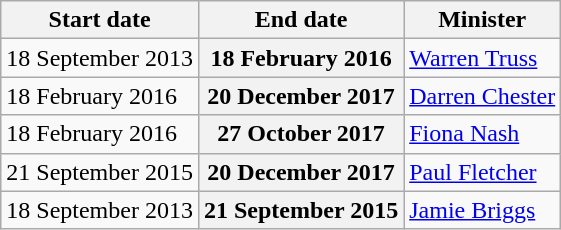<table class="wikitable sortable plainrowheaders">
<tr valign="top">
<th scope="col" ! data-sort-type="date">Start date</th>
<th scope="col" ! data-sort-type="date">End date</th>
<th scope="col">Minister</th>
</tr>
<tr valign="top">
<td align="left">18 September 2013</td>
<th scope="row">18 February 2016</th>
<td><a href='#'>Warren Truss</a></td>
</tr>
<tr valign="top">
<td align="left">18 February 2016</td>
<th scope="row">20 December 2017</th>
<td><a href='#'>Darren Chester</a></td>
</tr>
<tr valign="top">
<td align="left">18 February 2016</td>
<th scope="row">27 October 2017</th>
<td><a href='#'>Fiona Nash</a></td>
</tr>
<tr valign="top">
<td align="left">21 September 2015</td>
<th scope="row">20 December 2017</th>
<td><a href='#'>Paul Fletcher</a></td>
</tr>
<tr valign="top">
<td align="left">18 September 2013</td>
<th scope="row">21 September 2015</th>
<td><a href='#'>Jamie Briggs</a></td>
</tr>
</table>
